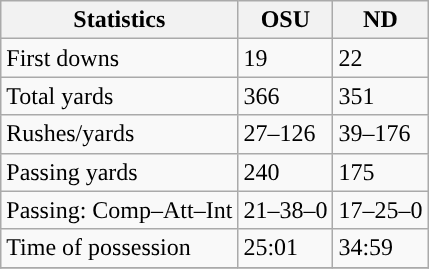<table class="wikitable" style="float: left;">
<tr>
<th>Statistics</th>
<th>OSU</th>
<th>ND</th>
</tr>
<tr>
<td>First downs</td>
<td>19</td>
<td>22</td>
</tr>
<tr>
<td>Total yards</td>
<td>366</td>
<td>351</td>
</tr>
<tr>
<td>Rushes/yards</td>
<td>27–126</td>
<td>39–176</td>
</tr>
<tr>
<td>Passing yards</td>
<td>240</td>
<td>175</td>
</tr>
<tr>
<td>Passing: Comp–Att–Int</td>
<td>21–38–0</td>
<td>17–25–0</td>
</tr>
<tr>
<td>Time of possession</td>
<td>25:01</td>
<td>34:59</td>
</tr>
<tr>
</tr>
</table>
